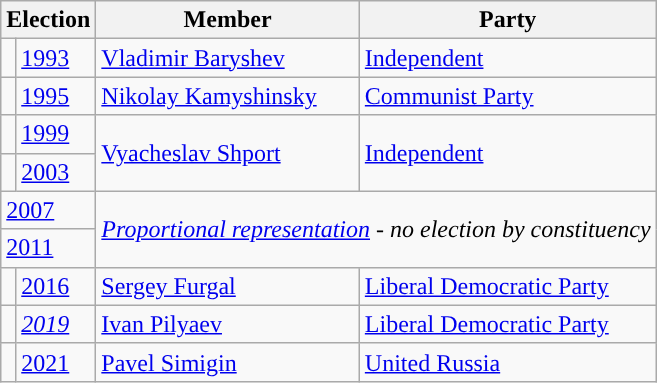<table class="wikitable">
<tr>
<th colspan="2">Election</th>
<th>Member</th>
<th>Party</th>
</tr>
<tr>
<td style="background-color: "></td>
<td><a href='#'>1993</a></td>
<td><a href='#'>Vladimir Baryshev</a></td>
<td><a href='#'>Independent</a></td>
</tr>
<tr>
<td style="background-color: "></td>
<td><a href='#'>1995</a></td>
<td><a href='#'>Nikolay Kamyshinsky</a></td>
<td><a href='#'>Communist Party</a></td>
</tr>
<tr>
<td style="background-color: "></td>
<td><a href='#'>1999</a></td>
<td rowspan=2><a href='#'>Vyacheslav Shport</a></td>
<td rowspan=2><a href='#'>Independent</a></td>
</tr>
<tr>
<td style="background-color: "></td>
<td><a href='#'>2003</a></td>
</tr>
<tr>
<td colspan=2><a href='#'>2007</a></td>
<td colspan=2 rowspan=2><em><a href='#'>Proportional representation</a> - no election by constituency</em></td>
</tr>
<tr>
<td colspan=2><a href='#'>2011</a></td>
</tr>
<tr>
<td style="background-color: "></td>
<td><a href='#'>2016</a></td>
<td><a href='#'>Sergey Furgal</a></td>
<td><a href='#'>Liberal Democratic Party</a></td>
</tr>
<tr>
<td style="background-color: "></td>
<td><em><a href='#'>2019</a></em></td>
<td><a href='#'>Ivan Pilyaev</a></td>
<td><a href='#'>Liberal Democratic Party</a></td>
</tr>
<tr>
<td style="background-color: "></td>
<td><a href='#'>2021</a></td>
<td><a href='#'>Pavel Simigin</a></td>
<td><a href='#'>United Russia</a></td>
</tr>
</table>
